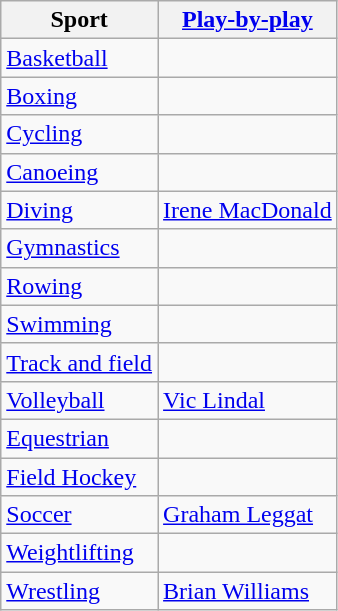<table class="wikitable">
<tr>
<th>Sport</th>
<th><a href='#'>Play-by-play</a></th>
</tr>
<tr>
<td><a href='#'>Basketball</a></td>
<td></td>
</tr>
<tr>
<td><a href='#'>Boxing</a></td>
<td></td>
</tr>
<tr>
<td><a href='#'>Cycling</a></td>
<td></td>
</tr>
<tr>
<td><a href='#'>Canoeing</a></td>
<td></td>
</tr>
<tr>
<td><a href='#'>Diving</a></td>
<td><a href='#'>Irene MacDonald</a></td>
</tr>
<tr>
<td><a href='#'>Gymnastics</a></td>
<td></td>
</tr>
<tr>
<td><a href='#'>Rowing</a></td>
<td></td>
</tr>
<tr>
<td><a href='#'>Swimming</a></td>
<td></td>
</tr>
<tr>
<td><a href='#'>Track and field</a></td>
<td></td>
</tr>
<tr>
<td><a href='#'>Volleyball</a></td>
<td><a href='#'>Vic Lindal</a></td>
</tr>
<tr>
<td><a href='#'>Equestrian</a></td>
<td></td>
</tr>
<tr>
<td><a href='#'>Field Hockey</a></td>
<td></td>
</tr>
<tr>
<td><a href='#'>Soccer</a></td>
<td><a href='#'>Graham Leggat</a></td>
</tr>
<tr>
<td><a href='#'>Weightlifting</a></td>
<td></td>
</tr>
<tr>
<td><a href='#'>Wrestling</a></td>
<td><a href='#'>Brian Williams</a></td>
</tr>
</table>
